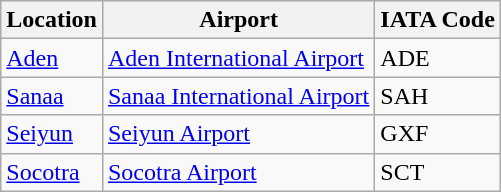<table class="wikitable">
<tr>
<th>Location</th>
<th>Airport</th>
<th>IATA Code</th>
</tr>
<tr>
<td><a href='#'>Aden</a></td>
<td><a href='#'>Aden International Airport</a></td>
<td>ADE</td>
</tr>
<tr>
<td><a href='#'>Sanaa</a></td>
<td><a href='#'>Sanaa International Airport</a></td>
<td>SAH</td>
</tr>
<tr>
<td><a href='#'>Seiyun</a></td>
<td><a href='#'>Seiyun Airport</a></td>
<td>GXF</td>
</tr>
<tr>
<td><a href='#'>Socotra</a></td>
<td><a href='#'>Socotra Airport</a></td>
<td>SCT</td>
</tr>
</table>
